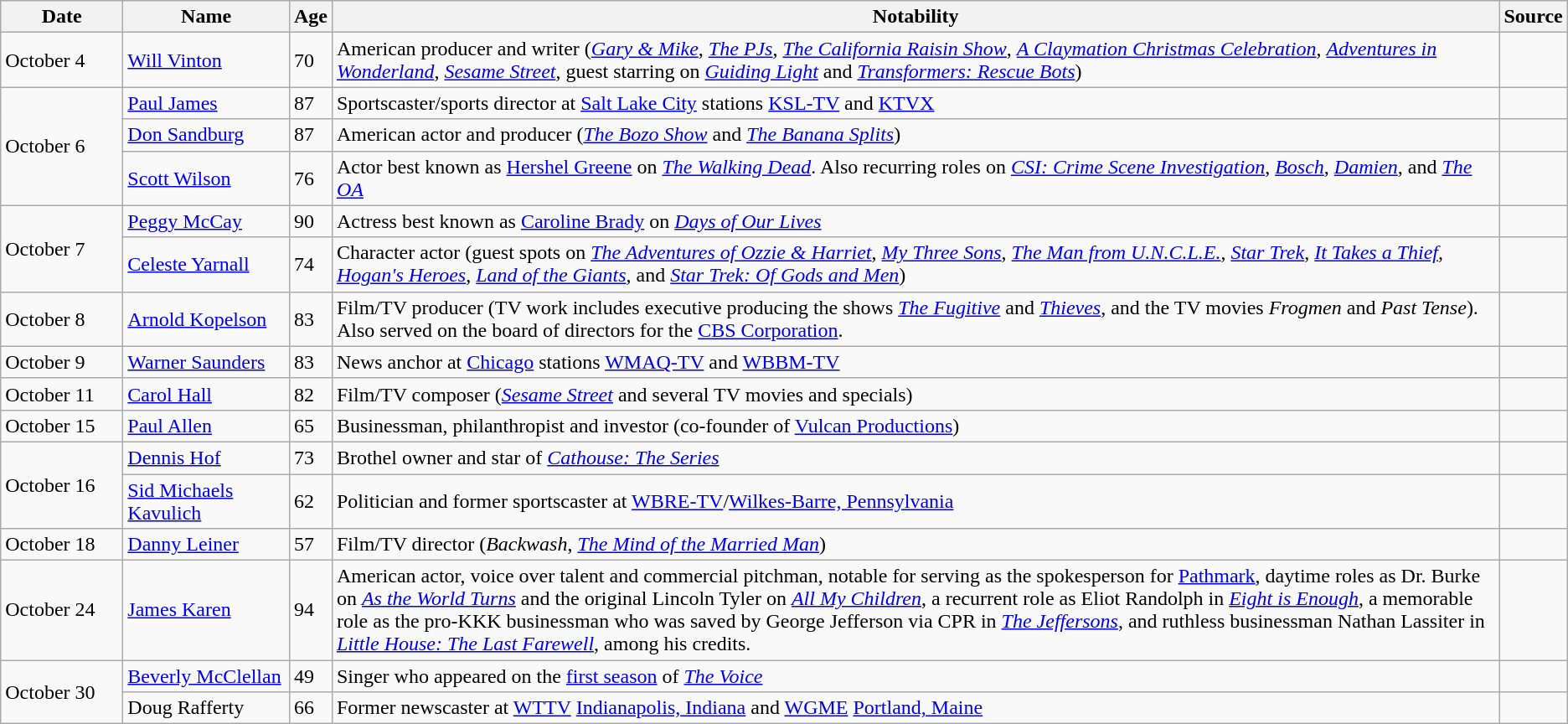<table class="wikitable sortable">
<tr ">
<th width=90>Date</th>
<th width=125>Name</th>
<th>Age</th>
<th class="unsortable">Notability</th>
<th class="unsortable">Source</th>
</tr>
<tr>
<td>October 4</td>
<td><a href='#'>Will Vinton</a></td>
<td>70</td>
<td>American producer and writer (<em><a href='#'>Gary & Mike</a></em>, <em><a href='#'>The PJs</a></em>, <em><a href='#'>The California Raisin Show</a></em>, <em><a href='#'>A Claymation Christmas Celebration</a></em>, <em><a href='#'>Adventures in Wonderland</a></em>, <em><a href='#'>Sesame Street</a></em>, guest starring on <em><a href='#'>Guiding Light</a></em> and <em><a href='#'>Transformers: Rescue Bots</a></em>)</td>
<td></td>
</tr>
<tr>
<td rowspan="3">October 6</td>
<td><a href='#'>Paul James</a></td>
<td>87</td>
<td>Sportscaster/sports director at <a href='#'>Salt Lake City</a> stations <a href='#'>KSL-TV</a> and <a href='#'>KTVX</a></td>
<td></td>
</tr>
<tr>
<td><a href='#'>Don Sandburg</a></td>
<td>87</td>
<td>American actor and producer (<em><a href='#'>The Bozo Show</a></em> and <em><a href='#'>The Banana Splits</a></em>)</td>
<td></td>
</tr>
<tr>
<td><a href='#'>Scott Wilson</a></td>
<td>76</td>
<td>Actor best known as <a href='#'>Hershel Greene</a> on <em><a href='#'>The Walking Dead</a></em>. Also recurring roles on <em><a href='#'>CSI: Crime Scene Investigation</a></em>, <em><a href='#'>Bosch</a></em>, <em><a href='#'>Damien</a></em>, and <em><a href='#'>The OA</a></em></td>
<td></td>
</tr>
<tr>
<td Rowspan=2>October 7</td>
<td><a href='#'>Peggy McCay</a></td>
<td>90</td>
<td>Actress best known as <a href='#'>Caroline Brady</a> on <em><a href='#'>Days of Our Lives</a></em></td>
<td></td>
</tr>
<tr>
<td><a href='#'>Celeste Yarnall</a></td>
<td>74</td>
<td>Character actor (guest spots on <em><a href='#'>The Adventures of Ozzie & Harriet</a></em>, <em><a href='#'>My Three Sons</a></em>, <em><a href='#'>The Man from U.N.C.L.E.</a></em>, <em><a href='#'>Star Trek</a></em>, <em><a href='#'>It Takes a Thief</a></em>, <em><a href='#'>Hogan's Heroes</a></em>, <em><a href='#'>Land of the Giants</a></em>, and <em><a href='#'>Star Trek: Of Gods and Men</a></em>)</td>
<td></td>
</tr>
<tr>
<td>October 8</td>
<td><a href='#'>Arnold Kopelson</a></td>
<td>83</td>
<td>Film/TV producer (TV work includes executive producing the shows <em><a href='#'>The Fugitive</a></em> and <em><a href='#'>Thieves</a></em>, and the TV movies <em>Frogmen</em> and <em>Past Tense</em>). Also served on the board of directors for the <a href='#'>CBS Corporation</a>.</td>
<td></td>
</tr>
<tr>
<td>October 9</td>
<td><a href='#'>Warner Saunders</a></td>
<td>83</td>
<td>News anchor at <a href='#'>Chicago</a> stations <a href='#'>WMAQ-TV</a> and <a href='#'>WBBM-TV</a></td>
<td></td>
</tr>
<tr>
<td>October 11</td>
<td><a href='#'>Carol Hall</a></td>
<td>82</td>
<td>Film/TV composer (<em><a href='#'>Sesame Street</a></em> and several TV movies and specials)</td>
<td></td>
</tr>
<tr>
<td>October 15</td>
<td><a href='#'>Paul Allen</a></td>
<td>65</td>
<td>Businessman, philanthropist and investor (co-founder of <a href='#'>Vulcan Productions</a>)</td>
<td></td>
</tr>
<tr>
<td rowspan=2>October 16</td>
<td><a href='#'>Dennis Hof</a></td>
<td>73</td>
<td>Brothel owner and star of <em><a href='#'>Cathouse: The Series</a></em></td>
<td></td>
</tr>
<tr>
<td><a href='#'>Sid Michaels Kavulich</a></td>
<td>62</td>
<td>Politician and former sportscaster at <a href='#'>WBRE-TV</a>/<a href='#'>Wilkes-Barre, Pennsylvania</a></td>
<td></td>
</tr>
<tr>
<td>October 18</td>
<td><a href='#'>Danny Leiner</a></td>
<td>57</td>
<td>Film/TV director (<em>Backwash</em>, <em><a href='#'>The Mind of the Married Man</a></em>)</td>
<td></td>
</tr>
<tr>
<td>October 24</td>
<td><a href='#'>James Karen</a></td>
<td>94</td>
<td>American actor, voice over talent and commercial pitchman, notable for serving as the spokesperson for <a href='#'>Pathmark</a>, daytime roles as Dr. Burke on <em><a href='#'>As the World Turns</a></em> and the original Lincoln Tyler on <em><a href='#'>All My Children</a></em>, a recurrent role as Eliot Randolph in <em><a href='#'>Eight is Enough</a></em>, a memorable role as the pro-KKK businessman who was saved by George Jefferson via CPR in <em><a href='#'>The Jeffersons</a></em>, and ruthless businessman Nathan Lassiter in <em><a href='#'>Little House:  The Last Farewell</a></em>, among his credits.</td>
<td></td>
</tr>
<tr>
<td rowspan=2>October 30</td>
<td><a href='#'>Beverly McClellan</a></td>
<td>49</td>
<td>Singer who appeared on the <a href='#'>first season</a> of <em><a href='#'>The Voice</a></em></td>
<td></td>
</tr>
<tr>
<td>Doug Rafferty</td>
<td>66</td>
<td>Former newscaster at <a href='#'>WTTV</a> <a href='#'>Indianapolis, Indiana</a> and <a href='#'>WGME</a> <a href='#'>Portland, Maine</a></td>
<td></td>
</tr>
</table>
